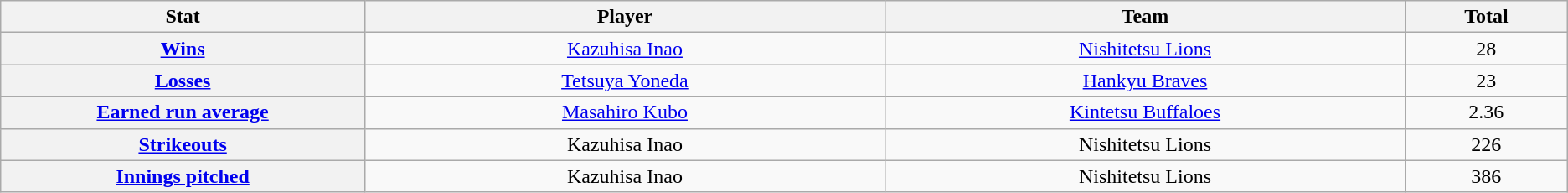<table class="wikitable" style="text-align:center;">
<tr>
<th scope="col" width="7%">Stat</th>
<th scope="col" width="10%">Player</th>
<th scope="col" width="10%">Team</th>
<th scope="col" width="3%">Total</th>
</tr>
<tr>
<th scope="row" style="text-align:center;"><a href='#'>Wins</a></th>
<td><a href='#'>Kazuhisa Inao</a></td>
<td><a href='#'>Nishitetsu Lions</a></td>
<td>28</td>
</tr>
<tr>
<th scope="row" style="text-align:center;"><a href='#'>Losses</a></th>
<td><a href='#'>Tetsuya Yoneda</a></td>
<td><a href='#'>Hankyu Braves</a></td>
<td>23</td>
</tr>
<tr>
<th scope="row" style="text-align:center;"><a href='#'>Earned run average</a></th>
<td><a href='#'>Masahiro Kubo</a></td>
<td><a href='#'>Kintetsu Buffaloes</a></td>
<td>2.36</td>
</tr>
<tr>
<th scope="row" style="text-align:center;"><a href='#'>Strikeouts</a></th>
<td>Kazuhisa Inao</td>
<td>Nishitetsu Lions</td>
<td>226</td>
</tr>
<tr>
<th scope="row" style="text-align:center;"><a href='#'>Innings pitched</a></th>
<td>Kazuhisa Inao</td>
<td>Nishitetsu Lions</td>
<td>386</td>
</tr>
</table>
